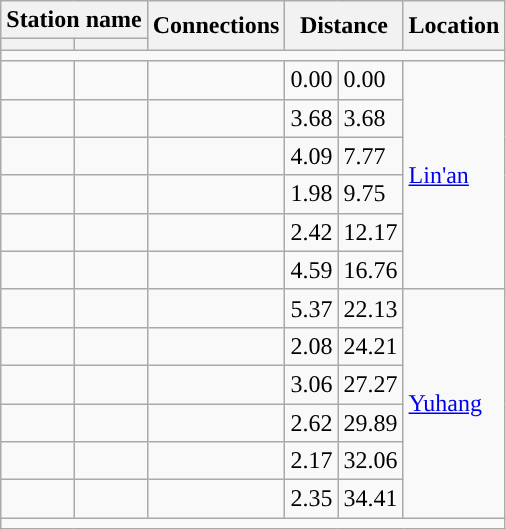<table class="wikitable">
<tr>
<th colspan="2">Station name</th>
<th rowspan="2">Connections</th>
<th colspan="2" rowspan="2">Distance<br></th>
<th rowspan="2">Location</th>
</tr>
<tr>
<th></th>
<th></th>
</tr>
<tr style="background:#">
<td colspan = "7"></td>
</tr>
<tr>
<td></td>
<td></td>
<td></td>
<td>0.00</td>
<td>0.00</td>
<td rowspan="6"><a href='#'>Lin'an</a></td>
</tr>
<tr>
<td></td>
<td></td>
<td></td>
<td>3.68</td>
<td>3.68</td>
</tr>
<tr>
<td></td>
<td></td>
<td></td>
<td>4.09</td>
<td>7.77</td>
</tr>
<tr>
<td></td>
<td></td>
<td></td>
<td>1.98</td>
<td>9.75</td>
</tr>
<tr>
<td></td>
<td></td>
<td></td>
<td>2.42</td>
<td>12.17</td>
</tr>
<tr>
<td></td>
<td></td>
<td></td>
<td>4.59</td>
<td>16.76</td>
</tr>
<tr>
<td></td>
<td></td>
<td></td>
<td>5.37</td>
<td>22.13</td>
<td rowspan="6"><a href='#'>Yuhang</a></td>
</tr>
<tr>
<td></td>
<td></td>
<td></td>
<td>2.08</td>
<td>24.21</td>
</tr>
<tr>
<td></td>
<td></td>
<td></td>
<td>3.06</td>
<td>27.27</td>
</tr>
<tr>
<td></td>
<td></td>
<td></td>
<td>2.62</td>
<td>29.89</td>
</tr>
<tr>
<td></td>
<td></td>
<td></td>
<td>2.17</td>
<td>32.06</td>
</tr>
<tr>
<td></td>
<td></td>
<td> </td>
<td>2.35</td>
<td>34.41</td>
</tr>
<tr style="background:#">
<td colspan = "7"></td>
</tr>
</table>
